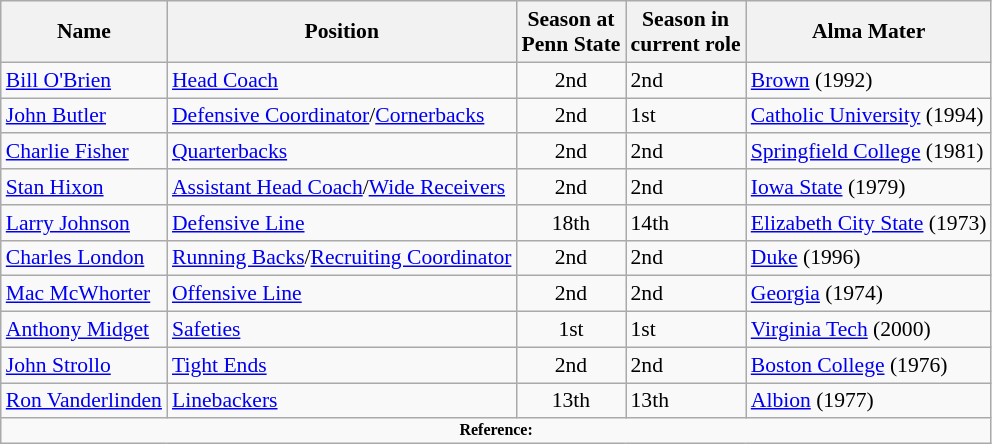<table class="wikitable" style="font-size:90%;">
<tr>
<th>Name</th>
<th>Position</th>
<th>Season at<br>Penn State</th>
<th>Season in <br> current role</th>
<th>Alma Mater</th>
</tr>
<tr>
<td><a href='#'>Bill O'Brien</a></td>
<td><a href='#'>Head Coach</a></td>
<td align=center>2nd</td>
<td>2nd</td>
<td><a href='#'>Brown</a> (1992)</td>
</tr>
<tr>
<td><a href='#'>John Butler</a></td>
<td><a href='#'>Defensive Coordinator</a>/<a href='#'>Cornerbacks</a></td>
<td align=center>2nd</td>
<td>1st</td>
<td><a href='#'>Catholic University</a> (1994)</td>
</tr>
<tr>
<td><a href='#'>Charlie Fisher</a></td>
<td><a href='#'>Quarterbacks</a></td>
<td align=center>2nd</td>
<td>2nd</td>
<td><a href='#'>Springfield College</a> (1981)</td>
</tr>
<tr>
<td><a href='#'>Stan Hixon</a></td>
<td><a href='#'>Assistant Head Coach</a>/<a href='#'>Wide Receivers</a></td>
<td align=center>2nd</td>
<td>2nd</td>
<td><a href='#'>Iowa State</a> (1979)</td>
</tr>
<tr>
<td><a href='#'>Larry Johnson</a></td>
<td><a href='#'>Defensive Line</a></td>
<td align=center>18th</td>
<td>14th</td>
<td><a href='#'>Elizabeth City State</a> (1973)</td>
</tr>
<tr>
<td><a href='#'>Charles London</a></td>
<td><a href='#'>Running Backs</a>/<a href='#'>Recruiting Coordinator</a></td>
<td align=center>2nd</td>
<td>2nd</td>
<td><a href='#'>Duke</a> (1996)</td>
</tr>
<tr>
<td><a href='#'>Mac McWhorter</a></td>
<td><a href='#'>Offensive Line</a></td>
<td align=center>2nd</td>
<td>2nd</td>
<td><a href='#'>Georgia</a> (1974)</td>
</tr>
<tr>
<td><a href='#'>Anthony Midget</a></td>
<td><a href='#'>Safeties</a></td>
<td align=center>1st</td>
<td>1st</td>
<td><a href='#'>Virginia Tech</a> (2000)</td>
</tr>
<tr>
<td><a href='#'>John Strollo</a></td>
<td><a href='#'>Tight Ends</a></td>
<td align=center>2nd</td>
<td>2nd</td>
<td><a href='#'>Boston College</a> (1976)</td>
</tr>
<tr>
<td><a href='#'>Ron Vanderlinden</a></td>
<td><a href='#'>Linebackers</a></td>
<td align=center>13th</td>
<td>13th</td>
<td><a href='#'>Albion</a> (1977)</td>
</tr>
<tr>
<td colspan="5"  style="font-size:8pt; text-align:center;"><strong>Reference:</strong></td>
</tr>
</table>
